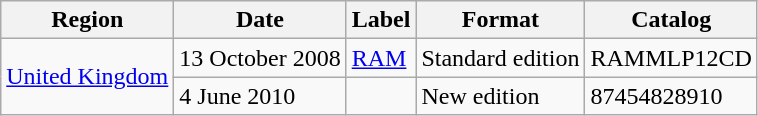<table class="wikitable">
<tr>
<th>Region</th>
<th>Date</th>
<th>Label</th>
<th>Format</th>
<th>Catalog</th>
</tr>
<tr>
<td rowspan="2"><a href='#'>United Kingdom</a></td>
<td>13 October 2008</td>
<td><a href='#'>RAM</a></td>
<td>Standard edition</td>
<td>RAMMLP12CD</td>
</tr>
<tr>
<td>4 June 2010</td>
<td></td>
<td>New edition</td>
<td>87454828910</td>
</tr>
</table>
